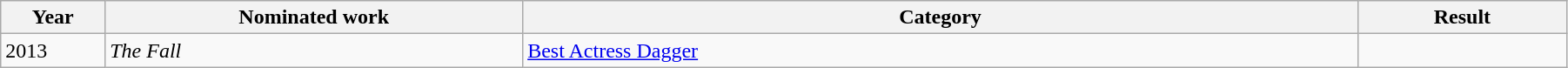<table style="width:95%;" class="wikitable sortable">
<tr>
<th style="width:5%;">Year</th>
<th style="width:20%;">Nominated work</th>
<th style="width:40%;">Category</th>
<th style="width:10%;">Result</th>
</tr>
<tr>
<td>2013</td>
<td><em>The Fall</em></td>
<td><a href='#'>Best Actress Dagger</a></td>
<td></td>
</tr>
</table>
